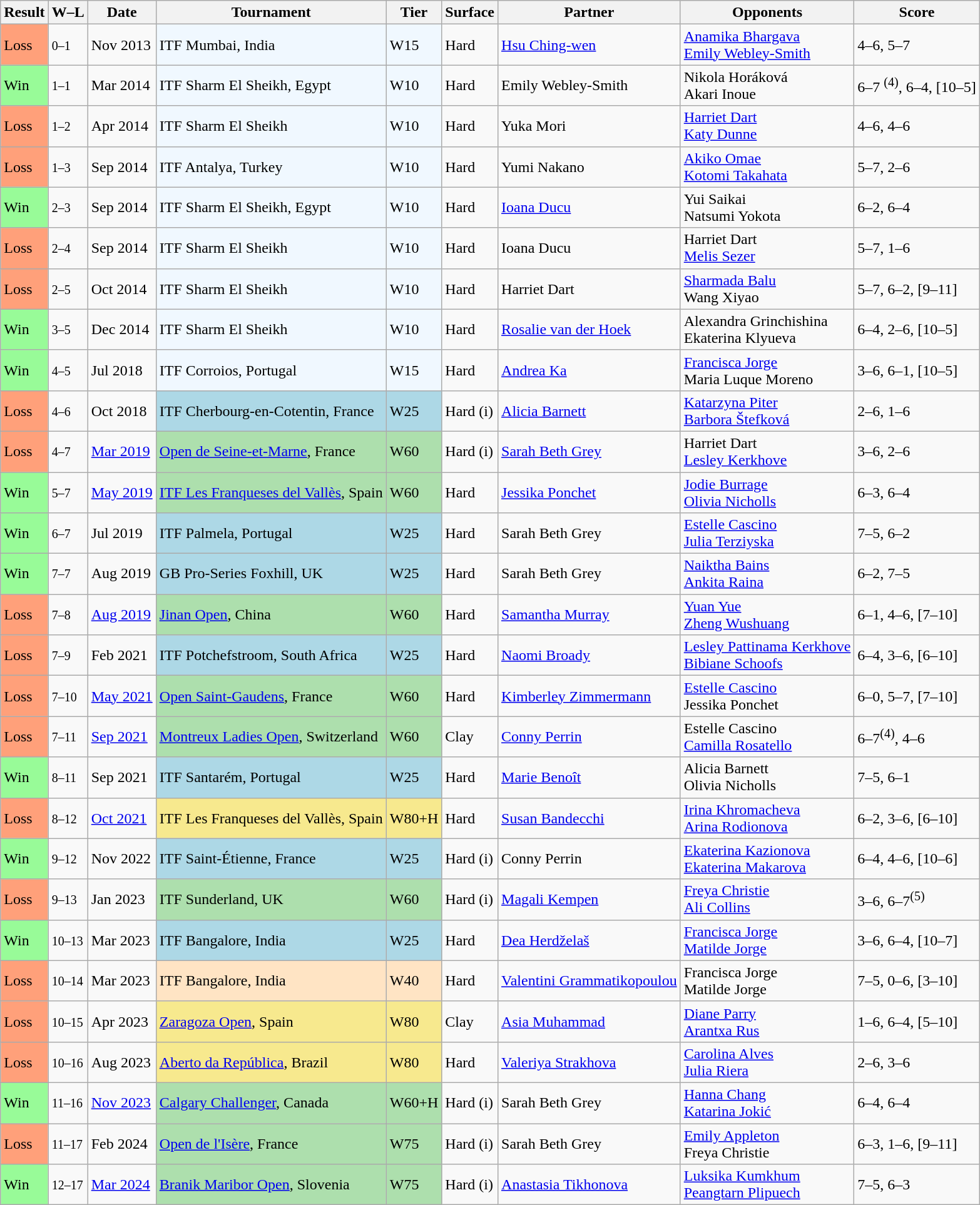<table class="sortable wikitable nowrap">
<tr>
<th>Result</th>
<th class="unsortable">W–L</th>
<th>Date</th>
<th>Tournament</th>
<th>Tier</th>
<th>Surface</th>
<th>Partner</th>
<th>Opponents</th>
<th class="unsortable">Score</th>
</tr>
<tr>
<td style="background:#ffa07a;">Loss</td>
<td><small>0–1</small></td>
<td>Nov 2013</td>
<td style="background:#f0f8ff;">ITF Mumbai, India</td>
<td style="background:#f0f8ff;">W15</td>
<td>Hard</td>
<td> <a href='#'>Hsu Ching-wen</a></td>
<td> <a href='#'>Anamika Bhargava</a> <br>  <a href='#'>Emily Webley-Smith</a></td>
<td>4–6, 5–7</td>
</tr>
<tr>
<td style="background:#98fb98;">Win</td>
<td><small>1–1</small></td>
<td>Mar 2014</td>
<td style="background:#f0f8ff;">ITF Sharm El Sheikh, Egypt</td>
<td style="background:#f0f8ff;">W10</td>
<td>Hard</td>
<td> Emily Webley-Smith</td>
<td> Nikola Horáková <br>  Akari Inoue</td>
<td>6–7 <sup>(4)</sup>, 6–4, [10–5]</td>
</tr>
<tr>
<td style="background:#ffa07a;">Loss</td>
<td><small>1–2</small></td>
<td>Apr 2014</td>
<td style="background:#f0f8ff;">ITF Sharm El Sheikh</td>
<td style="background:#f0f8ff;">W10</td>
<td>Hard</td>
<td> Yuka Mori</td>
<td> <a href='#'>Harriet Dart</a> <br>  <a href='#'>Katy Dunne</a></td>
<td>4–6, 4–6</td>
</tr>
<tr>
<td style="background:#ffa07a;">Loss</td>
<td><small>1–3</small></td>
<td>Sep 2014</td>
<td style="background:#f0f8ff;">ITF Antalya, Turkey</td>
<td style="background:#f0f8ff;">W10</td>
<td>Hard</td>
<td> Yumi Nakano</td>
<td> <a href='#'>Akiko Omae</a> <br>  <a href='#'>Kotomi Takahata</a></td>
<td>5–7, 2–6</td>
</tr>
<tr>
<td style="background:#98fb98;">Win</td>
<td><small>2–3</small></td>
<td>Sep 2014</td>
<td style="background:#f0f8ff;">ITF Sharm El Sheikh, Egypt</td>
<td style="background:#f0f8ff;">W10</td>
<td>Hard</td>
<td> <a href='#'>Ioana Ducu</a></td>
<td> Yui Saikai <br>  Natsumi Yokota</td>
<td>6–2, 6–4</td>
</tr>
<tr>
<td style="background:#ffa07a;">Loss</td>
<td><small>2–4</small></td>
<td>Sep 2014</td>
<td style="background:#f0f8ff;">ITF Sharm El Sheikh</td>
<td style="background:#f0f8ff;">W10</td>
<td>Hard</td>
<td> Ioana Ducu</td>
<td> Harriet Dart <br>  <a href='#'>Melis Sezer</a></td>
<td>5–7, 1–6</td>
</tr>
<tr>
<td style="background:#ffa07a;">Loss</td>
<td><small>2–5</small></td>
<td>Oct 2014</td>
<td style="background:#f0f8ff;">ITF Sharm El Sheikh</td>
<td style="background:#f0f8ff;">W10</td>
<td>Hard</td>
<td> Harriet Dart</td>
<td> <a href='#'>Sharmada Balu</a> <br>  Wang Xiyao</td>
<td>5–7, 6–2, [9–11]</td>
</tr>
<tr>
<td style="background:#98fb98;">Win</td>
<td><small>3–5</small></td>
<td>Dec 2014</td>
<td style="background:#f0f8ff;">ITF Sharm El Sheikh</td>
<td style="background:#f0f8ff;">W10</td>
<td>Hard</td>
<td> <a href='#'>Rosalie van der Hoek</a></td>
<td> Alexandra Grinchishina <br>  Ekaterina Klyueva</td>
<td>6–4, 2–6, [10–5]</td>
</tr>
<tr>
<td style="background:#98fb98;">Win</td>
<td><small>4–5</small></td>
<td>Jul 2018</td>
<td style="background:#f0f8ff;">ITF Corroios, Portugal</td>
<td style="background:#f0f8ff;">W15</td>
<td>Hard</td>
<td> <a href='#'>Andrea Ka</a></td>
<td> <a href='#'>Francisca Jorge</a> <br>  Maria Luque Moreno</td>
<td>3–6, 6–1, [10–5]</td>
</tr>
<tr>
<td style="background:#ffa07a;">Loss</td>
<td><small>4–6</small></td>
<td>Oct 2018</td>
<td style="background:lightblue;">ITF Cherbourg-en-Cotentin, France</td>
<td style="background:lightblue;">W25</td>
<td>Hard (i)</td>
<td> <a href='#'>Alicia Barnett</a></td>
<td> <a href='#'>Katarzyna Piter</a> <br>  <a href='#'>Barbora Štefková</a></td>
<td>2–6, 1–6</td>
</tr>
<tr>
<td style="background:#ffa07a;">Loss</td>
<td><small>4–7</small></td>
<td><a href='#'>Mar 2019</a></td>
<td style="background:#addfad;"><a href='#'>Open de Seine-et-Marne</a>, France</td>
<td style="background:#addfad;">W60</td>
<td>Hard (i)</td>
<td> <a href='#'>Sarah Beth Grey</a></td>
<td> Harriet Dart <br>  <a href='#'>Lesley Kerkhove</a></td>
<td>3–6, 2–6</td>
</tr>
<tr>
<td style="background:#98fb98;">Win</td>
<td><small>5–7</small></td>
<td><a href='#'>May 2019</a></td>
<td style="background:#addfad;"><a href='#'>ITF Les Franqueses del Vallès</a>, Spain</td>
<td style="background:#addfad;">W60</td>
<td>Hard</td>
<td> <a href='#'>Jessika Ponchet</a></td>
<td> <a href='#'>Jodie Burrage</a> <br>  <a href='#'>Olivia Nicholls</a></td>
<td>6–3, 6–4</td>
</tr>
<tr>
<td style="background:#98fb98;">Win</td>
<td><small>6–7</small></td>
<td>Jul 2019</td>
<td style="background:lightblue;">ITF Palmela, Portugal</td>
<td style="background:lightblue;">W25</td>
<td>Hard</td>
<td> Sarah Beth Grey</td>
<td> <a href='#'>Estelle Cascino</a> <br>  <a href='#'>Julia Terziyska</a></td>
<td>7–5, 6–2</td>
</tr>
<tr>
<td style="background:#98fb98;">Win</td>
<td><small>7–7</small></td>
<td>Aug 2019</td>
<td style="background:lightblue;">GB Pro-Series Foxhill, UK</td>
<td style="background:lightblue;">W25</td>
<td>Hard</td>
<td> Sarah Beth Grey</td>
<td> <a href='#'>Naiktha Bains</a> <br>  <a href='#'>Ankita Raina</a></td>
<td>6–2, 7–5</td>
</tr>
<tr>
<td style="background:#ffa07a;">Loss</td>
<td><small>7–8</small></td>
<td><a href='#'>Aug 2019</a></td>
<td style="background:#addfad;"><a href='#'>Jinan Open</a>, China</td>
<td style="background:#addfad;">W60</td>
<td>Hard</td>
<td> <a href='#'>Samantha Murray</a></td>
<td> <a href='#'>Yuan Yue</a> <br>  <a href='#'>Zheng Wushuang</a></td>
<td>6–1, 4–6, [7–10]</td>
</tr>
<tr>
<td style="background:#ffa07a;">Loss</td>
<td><small>7–9</small></td>
<td>Feb 2021</td>
<td style="background:lightblue;">ITF Potchefstroom, South Africa</td>
<td style="background:lightblue;">W25</td>
<td>Hard</td>
<td> <a href='#'>Naomi Broady</a></td>
<td> <a href='#'>Lesley Pattinama Kerkhove</a> <br>  <a href='#'>Bibiane Schoofs</a></td>
<td>6–4, 3–6, [6–10]</td>
</tr>
<tr>
<td style="background:#ffa07a;">Loss</td>
<td><small>7–10</small></td>
<td><a href='#'>May 2021</a></td>
<td style="background:#addfad;"><a href='#'>Open Saint-Gaudens</a>, France</td>
<td style="background:#addfad;">W60</td>
<td>Hard</td>
<td> <a href='#'>Kimberley Zimmermann</a></td>
<td> <a href='#'>Estelle Cascino</a> <br>  Jessika Ponchet</td>
<td>6–0, 5–7, [7–10]</td>
</tr>
<tr>
<td style="background:#ffa07a;">Loss</td>
<td><small>7–11</small></td>
<td><a href='#'>Sep 2021</a></td>
<td style="background:#addfad;"><a href='#'>Montreux Ladies Open</a>, Switzerland</td>
<td style="background:#addfad;">W60</td>
<td>Clay</td>
<td> <a href='#'>Conny Perrin</a></td>
<td> Estelle Cascino <br>  <a href='#'>Camilla Rosatello</a></td>
<td>6–7<sup>(4)</sup>, 4–6</td>
</tr>
<tr>
<td style="background:#98fb98;">Win</td>
<td><small>8–11</small></td>
<td>Sep 2021</td>
<td style="background:lightblue;">ITF Santarém, Portugal</td>
<td style="background:lightblue;">W25</td>
<td>Hard</td>
<td> <a href='#'>Marie Benoît</a></td>
<td> Alicia Barnett <br>  Olivia Nicholls</td>
<td>7–5, 6–1</td>
</tr>
<tr>
<td style="background:#ffa07a;">Loss</td>
<td><small>8–12</small></td>
<td><a href='#'>Oct 2021</a></td>
<td style="background:#f7e98e;">ITF Les Franqueses del Vallès, Spain</td>
<td style="background:#f7e98e;">W80+H</td>
<td>Hard</td>
<td> <a href='#'>Susan Bandecchi</a></td>
<td> <a href='#'>Irina Khromacheva</a><br> <a href='#'>Arina Rodionova</a></td>
<td>6–2, 3–6, [6–10]</td>
</tr>
<tr>
<td style="background:#98fb98;">Win</td>
<td><small>9–12</small></td>
<td>Nov 2022</td>
<td style="background:lightblue;">ITF Saint-Étienne, France</td>
<td style="background:lightblue;">W25</td>
<td>Hard (i)</td>
<td> Conny Perrin</td>
<td> <a href='#'>Ekaterina Kazionova</a><br> <a href='#'>Ekaterina Makarova</a></td>
<td>6–4, 4–6, [10–6]</td>
</tr>
<tr>
<td style="background:#ffa07a;">Loss</td>
<td><small>9–13</small></td>
<td>Jan 2023</td>
<td style="background:#addfad;">ITF Sunderland, UK</td>
<td style="background:#addfad;">W60</td>
<td>Hard (i)</td>
<td> <a href='#'>Magali Kempen</a></td>
<td> <a href='#'>Freya Christie</a><br> <a href='#'>Ali Collins</a></td>
<td>3–6, 6–7<sup>(5)</sup></td>
</tr>
<tr>
<td style="background:#98fb98;">Win</td>
<td><small>10–13</small></td>
<td>Mar 2023</td>
<td style="background:lightblue;">ITF Bangalore, India</td>
<td style="background:lightblue;">W25</td>
<td>Hard</td>
<td> <a href='#'>Dea Herdželaš</a></td>
<td> <a href='#'>Francisca Jorge</a><br> <a href='#'>Matilde Jorge</a></td>
<td>3–6, 6–4, [10–7]</td>
</tr>
<tr>
<td style="background:#ffa07a;">Loss</td>
<td><small>10–14</small></td>
<td>Mar 2023</td>
<td style=background:#ffe4c4;>ITF Bangalore, India</td>
<td style=background:#ffe4c4;>W40</td>
<td>Hard</td>
<td> <a href='#'>Valentini Grammatikopoulou</a></td>
<td> Francisca Jorge<br> Matilde Jorge</td>
<td>7–5, 0–6, [3–10]</td>
</tr>
<tr>
<td style="background:#ffa07a;">Loss</td>
<td><small>10–15</small></td>
<td>Apr 2023</td>
<td style="background:#f7e98e;"><a href='#'>Zaragoza Open</a>, Spain</td>
<td style="background:#f7e98e;">W80</td>
<td>Clay</td>
<td> <a href='#'>Asia Muhammad</a></td>
<td> <a href='#'>Diane Parry</a><br> <a href='#'>Arantxa Rus</a></td>
<td>1–6, 6–4, [5–10]</td>
</tr>
<tr>
<td style="background:#ffa07a;">Loss</td>
<td><small>10–16</small></td>
<td>Aug 2023</td>
<td style="background:#f7e98e;"><a href='#'>Aberto da República</a>, Brazil</td>
<td style="background:#f7e98e;">W80</td>
<td>Hard</td>
<td> <a href='#'>Valeriya Strakhova</a></td>
<td> <a href='#'>Carolina Alves</a><br> <a href='#'>Julia Riera</a></td>
<td>2–6, 3–6</td>
</tr>
<tr>
<td style="background:#98FB98;">Win</td>
<td><small>11–16</small></td>
<td><a href='#'>Nov 2023</a></td>
<td style="background:#addfad;"><a href='#'>Calgary Challenger</a>, Canada</td>
<td style="background:#addfad;">W60+H</td>
<td>Hard (i)</td>
<td> Sarah Beth Grey</td>
<td> <a href='#'>Hanna Chang</a><br> <a href='#'>Katarina Jokić</a></td>
<td>6–4, 6–4</td>
</tr>
<tr>
<td style="background:#ffa07a;">Loss</td>
<td><small>11–17</small></td>
<td>Feb 2024</td>
<td style="background:#addfad;"><a href='#'>Open de l'Isère</a>, France</td>
<td style="background:#addfad;">W75</td>
<td>Hard (i)</td>
<td> Sarah Beth Grey</td>
<td> <a href='#'>Emily Appleton</a><br> Freya Christie</td>
<td>6–3, 1–6, [9–11]</td>
</tr>
<tr>
<td style="background:#98FB98;">Win</td>
<td><small>12–17</small></td>
<td><a href='#'>Mar 2024</a></td>
<td style="background:#addfad;"><a href='#'>Branik Maribor Open</a>, Slovenia</td>
<td style="background:#addfad;">W75</td>
<td>Hard (i)</td>
<td> <a href='#'>Anastasia Tikhonova</a></td>
<td> <a href='#'>Luksika Kumkhum</a><br> <a href='#'>Peangtarn Plipuech</a></td>
<td>7–5, 6–3</td>
</tr>
</table>
